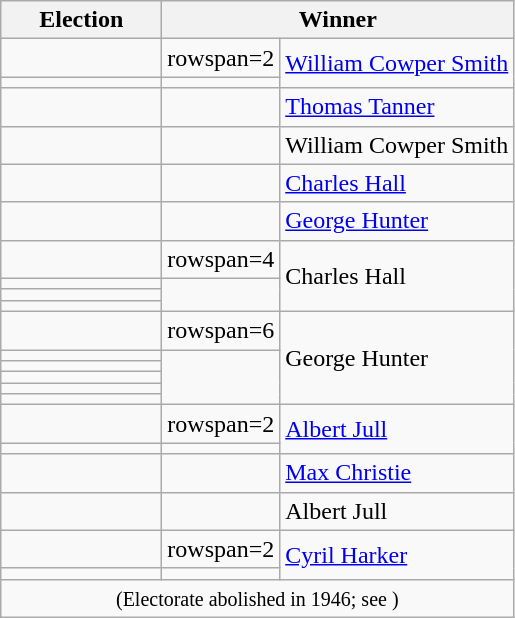<table class=wikitable>
<tr>
<th width=100>Election</th>
<th width=175 colspan=2>Winner</th>
</tr>
<tr>
<td></td>
<td>rowspan=2 </td>
<td rowspan=2><a href='#'>William Cowper Smith</a></td>
</tr>
<tr>
<td></td>
</tr>
<tr>
<td></td>
<td></td>
<td><a href='#'>Thomas Tanner</a></td>
</tr>
<tr>
<td></td>
<td></td>
<td>William Cowper Smith</td>
</tr>
<tr>
<td></td>
<td></td>
<td><a href='#'>Charles Hall</a></td>
</tr>
<tr>
<td></td>
<td></td>
<td><a href='#'>George Hunter</a></td>
</tr>
<tr>
<td></td>
<td>rowspan=4 </td>
<td rowspan=4>Charles Hall</td>
</tr>
<tr>
<td></td>
</tr>
<tr>
<td></td>
</tr>
<tr>
<td></td>
</tr>
<tr>
<td></td>
<td>rowspan=6 </td>
<td rowspan=6>George Hunter</td>
</tr>
<tr>
<td></td>
</tr>
<tr>
<td></td>
</tr>
<tr>
<td></td>
</tr>
<tr>
<td></td>
</tr>
<tr>
<td></td>
</tr>
<tr>
<td></td>
<td>rowspan=2 </td>
<td rowspan=2><a href='#'>Albert Jull</a></td>
</tr>
<tr>
<td></td>
</tr>
<tr>
<td></td>
<td></td>
<td><a href='#'>Max Christie</a></td>
</tr>
<tr>
<td></td>
<td></td>
<td>Albert Jull</td>
</tr>
<tr>
<td></td>
<td>rowspan=2 </td>
<td rowspan=2><a href='#'>Cyril Harker</a></td>
</tr>
<tr>
<td></td>
</tr>
<tr>
<td colspan=3 align=center><small>(Electorate abolished in 1946; see )</small></td>
</tr>
</table>
